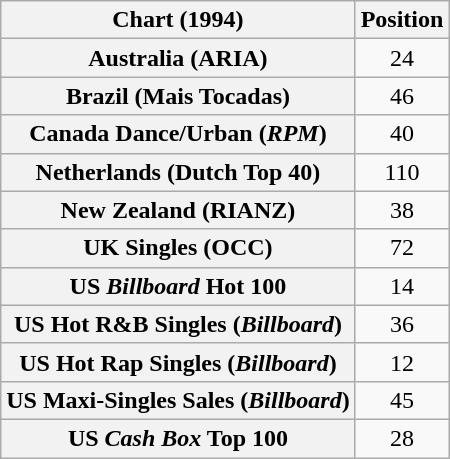<table class="wikitable sortable plainrowheaders" style="text-align:center">
<tr>
<th>Chart (1994)</th>
<th>Position</th>
</tr>
<tr>
<th scope="row">Australia (ARIA)</th>
<td>24</td>
</tr>
<tr>
<th scope="row">Brazil (Mais Tocadas)</th>
<td>46</td>
</tr>
<tr>
<th scope="row">Canada Dance/Urban (<em>RPM</em>)</th>
<td>40</td>
</tr>
<tr>
<th scope="row">Netherlands (Dutch Top 40)</th>
<td>110</td>
</tr>
<tr>
<th scope="row">New Zealand (RIANZ)</th>
<td>38</td>
</tr>
<tr>
<th scope="row">UK Singles (OCC)</th>
<td>72</td>
</tr>
<tr>
<th scope="row">US <em>Billboard</em> Hot 100</th>
<td>14</td>
</tr>
<tr>
<th scope="row">US Hot R&B Singles (<em>Billboard</em>)</th>
<td>36</td>
</tr>
<tr>
<th scope="row">US Hot Rap Singles (<em>Billboard</em>)</th>
<td>12</td>
</tr>
<tr>
<th scope="row">US Maxi-Singles Sales (<em>Billboard</em>)</th>
<td>45</td>
</tr>
<tr>
<th scope="row">US <em>Cash Box</em> Top 100</th>
<td>28</td>
</tr>
</table>
